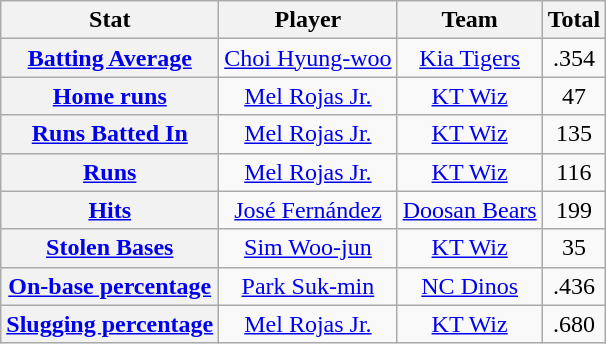<table class="wikitable" style="text-align:center;">
<tr>
<th>Stat</th>
<th>Player</th>
<th>Team</th>
<th>Total</th>
</tr>
<tr>
<th scope="row" style="text-align:center;"><a href='#'>Batting Average</a></th>
<td><a href='#'>Choi Hyung-woo</a></td>
<td><a href='#'>Kia Tigers</a></td>
<td>.354</td>
</tr>
<tr>
<th scope="row" style="text-align:center;"><a href='#'>Home runs</a></th>
<td><a href='#'>Mel Rojas Jr.</a></td>
<td><a href='#'>KT Wiz</a></td>
<td>47</td>
</tr>
<tr>
<th scope="row" style="text-align:center;"><a href='#'>Runs Batted In</a></th>
<td><a href='#'>Mel Rojas Jr.</a></td>
<td><a href='#'>KT Wiz</a></td>
<td>135</td>
</tr>
<tr>
<th scope="row" style="text-align:center;"><a href='#'>Runs</a></th>
<td><a href='#'>Mel Rojas Jr.</a></td>
<td><a href='#'>KT Wiz</a></td>
<td>116</td>
</tr>
<tr>
<th scope="row" style="text-align:center;"><a href='#'>Hits</a></th>
<td><a href='#'>José Fernández</a></td>
<td><a href='#'>Doosan Bears</a></td>
<td>199</td>
</tr>
<tr>
<th scope="row" style="text-align:center;"><a href='#'>Stolen Bases</a></th>
<td><a href='#'>Sim Woo-jun</a></td>
<td><a href='#'>KT Wiz</a></td>
<td>35</td>
</tr>
<tr>
<th scope="row" style="text-align:center;"><a href='#'>On-base percentage</a></th>
<td><a href='#'>Park Suk-min</a></td>
<td><a href='#'>NC Dinos</a></td>
<td>.436</td>
</tr>
<tr>
<th scope="row" style="text-align:center;"><a href='#'>Slugging percentage</a></th>
<td><a href='#'>Mel Rojas Jr.</a></td>
<td><a href='#'>KT Wiz</a></td>
<td>.680</td>
</tr>
</table>
